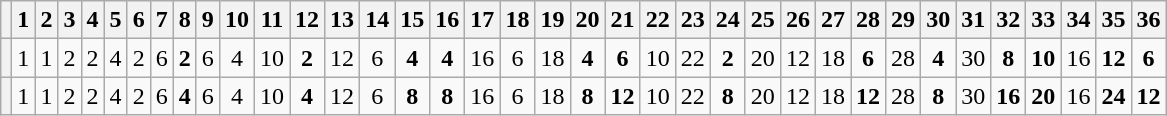<table class="wikitable" style="text-align: center;">
<tr>
<th scope="col"></th>
<th scope="col">1</th>
<th scope="col">2</th>
<th scope="col">3</th>
<th scope="col">4</th>
<th scope="col">5</th>
<th scope="col">6</th>
<th scope="col">7</th>
<th scope="col">8</th>
<th scope="col">9</th>
<th scope="col">10</th>
<th scope="col">11</th>
<th scope="col">12</th>
<th scope="col">13</th>
<th scope="col">14</th>
<th scope="col">15</th>
<th scope="col">16</th>
<th scope="col">17</th>
<th scope="col">18</th>
<th scope="col">19</th>
<th scope="col">20</th>
<th scope="col">21</th>
<th scope="col">22</th>
<th scope="col">23</th>
<th scope="col">24</th>
<th scope="col">25</th>
<th scope="col">26</th>
<th scope="col">27</th>
<th scope="col">28</th>
<th scope="col">29</th>
<th scope="col">30</th>
<th scope="col">31</th>
<th scope="col">32</th>
<th scope="col">33</th>
<th scope="col">34</th>
<th scope="col">35</th>
<th scope="col">36</th>
</tr>
<tr>
<th scope="row"></th>
<td>1</td>
<td>1</td>
<td>2</td>
<td>2</td>
<td>4</td>
<td>2</td>
<td>6</td>
<td><strong>2</strong></td>
<td>6</td>
<td>4</td>
<td>10</td>
<td><strong>2</strong></td>
<td>12</td>
<td>6</td>
<td><strong>4</strong></td>
<td><strong>4</strong></td>
<td>16</td>
<td>6</td>
<td>18</td>
<td><strong>4</strong></td>
<td><strong>6</strong></td>
<td>10</td>
<td>22</td>
<td><strong>2</strong></td>
<td>20</td>
<td>12</td>
<td>18</td>
<td><strong>6</strong></td>
<td>28</td>
<td><strong>4</strong></td>
<td>30</td>
<td><strong>8</strong></td>
<td><strong>10</strong></td>
<td>16</td>
<td><strong>12</strong></td>
<td><strong>6</strong></td>
</tr>
<tr>
<th scope="row"></th>
<td>1</td>
<td>1</td>
<td>2</td>
<td>2</td>
<td>4</td>
<td>2</td>
<td>6</td>
<td><strong>4</strong></td>
<td>6</td>
<td>4</td>
<td>10</td>
<td><strong>4</strong></td>
<td>12</td>
<td>6</td>
<td><strong>8</strong></td>
<td><strong>8</strong></td>
<td>16</td>
<td>6</td>
<td>18</td>
<td><strong>8</strong></td>
<td><strong>12</strong></td>
<td>10</td>
<td>22</td>
<td><strong>8</strong></td>
<td>20</td>
<td>12</td>
<td>18</td>
<td><strong>12</strong></td>
<td>28</td>
<td><strong>8</strong></td>
<td>30</td>
<td><strong>16</strong></td>
<td><strong>20</strong></td>
<td>16</td>
<td><strong>24</strong></td>
<td><strong>12</strong></td>
</tr>
</table>
